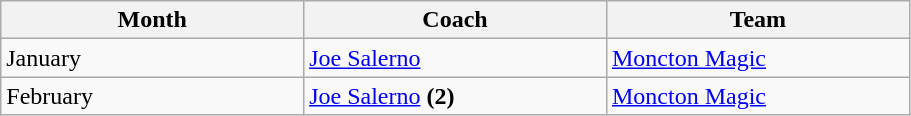<table class="wikitable" style="width: 48%">
<tr>
<th width=60>Month</th>
<th width=60>Coach</th>
<th width=60>Team</th>
</tr>
<tr>
<td>January</td>
<td><a href='#'>Joe Salerno</a></td>
<td><a href='#'>Moncton Magic</a></td>
</tr>
<tr>
<td>February</td>
<td><a href='#'>Joe Salerno</a> <strong>(2)</strong></td>
<td><a href='#'>Moncton Magic</a></td>
</tr>
</table>
